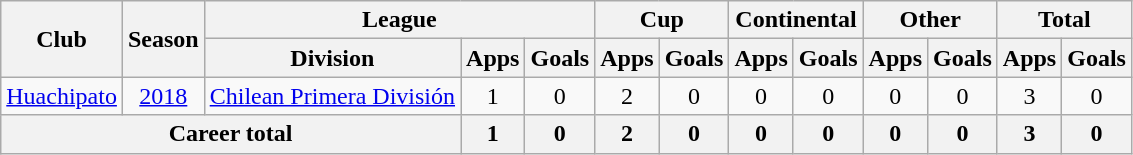<table class="wikitable" style="text-align: center">
<tr>
<th rowspan="2">Club</th>
<th rowspan="2">Season</th>
<th colspan="3">League</th>
<th colspan="2">Cup</th>
<th colspan="2">Continental</th>
<th colspan="2">Other</th>
<th colspan="2">Total</th>
</tr>
<tr>
<th>Division</th>
<th>Apps</th>
<th>Goals</th>
<th>Apps</th>
<th>Goals</th>
<th>Apps</th>
<th>Goals</th>
<th>Apps</th>
<th>Goals</th>
<th>Apps</th>
<th>Goals</th>
</tr>
<tr>
<td><a href='#'>Huachipato</a></td>
<td><a href='#'>2018</a></td>
<td><a href='#'>Chilean Primera División</a></td>
<td>1</td>
<td>0</td>
<td>2</td>
<td>0</td>
<td>0</td>
<td>0</td>
<td>0</td>
<td>0</td>
<td>3</td>
<td>0</td>
</tr>
<tr>
<th colspan="3"><strong>Career total</strong></th>
<th>1</th>
<th>0</th>
<th>2</th>
<th>0</th>
<th>0</th>
<th>0</th>
<th>0</th>
<th>0</th>
<th>3</th>
<th>0</th>
</tr>
</table>
